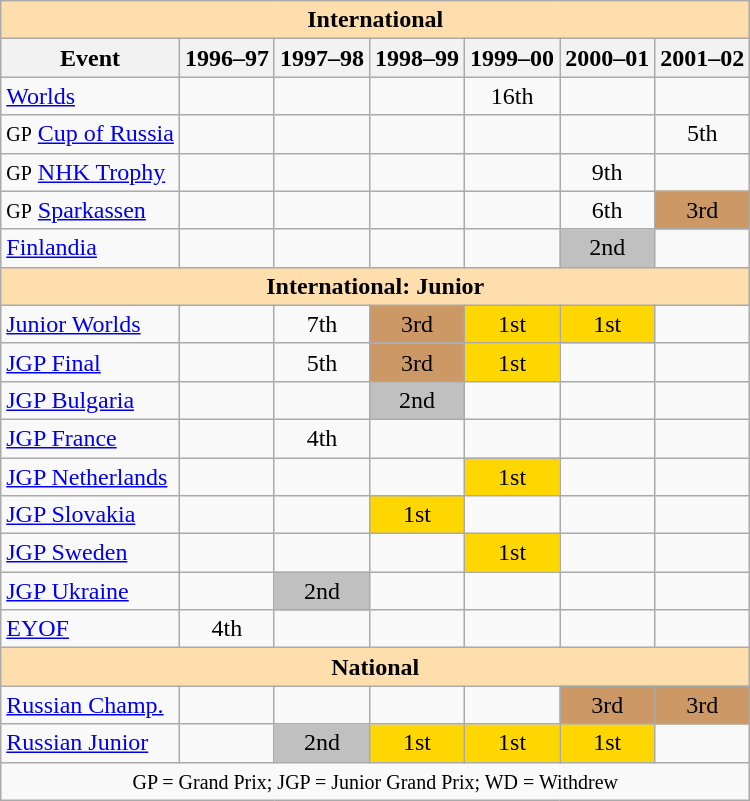<table class="wikitable" style="text-align:center">
<tr>
<th style="background-color: #ffdead; " colspan=7 align=center><strong>International</strong></th>
</tr>
<tr>
<th>Event</th>
<th>1996–97</th>
<th>1997–98</th>
<th>1998–99</th>
<th>1999–00</th>
<th>2000–01</th>
<th>2001–02</th>
</tr>
<tr>
<td align=left><a href='#'>Worlds</a></td>
<td></td>
<td></td>
<td></td>
<td>16th</td>
<td></td>
<td></td>
</tr>
<tr>
<td align=left><small>GP</small> <a href='#'>Cup of Russia</a></td>
<td></td>
<td></td>
<td></td>
<td></td>
<td></td>
<td>5th</td>
</tr>
<tr>
<td align=left><small>GP</small> <a href='#'>NHK Trophy</a></td>
<td></td>
<td></td>
<td></td>
<td></td>
<td>9th</td>
<td></td>
</tr>
<tr>
<td align=left><small>GP</small> <a href='#'>Sparkassen</a></td>
<td></td>
<td></td>
<td></td>
<td></td>
<td>6th</td>
<td bgcolor=cc9966>3rd</td>
</tr>
<tr>
<td align=left><a href='#'>Finlandia</a></td>
<td></td>
<td></td>
<td></td>
<td></td>
<td bgcolor=silver>2nd</td>
<td></td>
</tr>
<tr>
<th style="background-color: #ffdead; " colspan=7 align=center><strong>International: Junior</strong></th>
</tr>
<tr>
<td align=left><a href='#'>Junior Worlds</a></td>
<td></td>
<td>7th</td>
<td bgcolor=cc9966>3rd</td>
<td bgcolor=gold>1st</td>
<td bgcolor=gold>1st</td>
<td></td>
</tr>
<tr>
<td align=left><a href='#'>JGP Final</a></td>
<td></td>
<td>5th</td>
<td bgcolor=cc9966>3rd</td>
<td bgcolor=gold>1st</td>
<td></td>
<td></td>
</tr>
<tr>
<td align=left><a href='#'>JGP Bulgaria</a></td>
<td></td>
<td></td>
<td bgcolor=silver>2nd</td>
<td></td>
<td></td>
<td></td>
</tr>
<tr>
<td align=left><a href='#'>JGP France</a></td>
<td></td>
<td>4th</td>
<td></td>
<td></td>
<td></td>
<td></td>
</tr>
<tr>
<td align=left><a href='#'>JGP Netherlands</a></td>
<td></td>
<td></td>
<td></td>
<td bgcolor=gold>1st</td>
<td></td>
<td></td>
</tr>
<tr>
<td align=left><a href='#'>JGP Slovakia</a></td>
<td></td>
<td></td>
<td bgcolor=gold>1st</td>
<td></td>
<td></td>
<td></td>
</tr>
<tr>
<td align=left><a href='#'>JGP Sweden</a></td>
<td></td>
<td></td>
<td></td>
<td bgcolor=gold>1st</td>
<td></td>
<td></td>
</tr>
<tr>
<td align=left><a href='#'>JGP Ukraine</a></td>
<td></td>
<td bgcolor=silver>2nd</td>
<td></td>
<td></td>
<td></td>
<td></td>
</tr>
<tr>
<td align=left><a href='#'>EYOF</a></td>
<td>4th</td>
<td></td>
<td></td>
<td></td>
<td></td>
<td></td>
</tr>
<tr>
<th style="background-color: #ffdead; " colspan=7 align=center><strong>National</strong></th>
</tr>
<tr>
<td align=left><a href='#'>Russian Champ.</a></td>
<td></td>
<td></td>
<td></td>
<td></td>
<td bgcolor=cc9966>3rd</td>
<td bgcolor=cc9966>3rd</td>
</tr>
<tr>
<td align=left><a href='#'>Russian Junior</a></td>
<td></td>
<td bgcolor=silver>2nd</td>
<td bgcolor=gold>1st</td>
<td bgcolor=gold>1st</td>
<td bgcolor=gold>1st</td>
<td></td>
</tr>
<tr>
<td colspan=7 align=center><small> GP = Grand Prix; JGP = Junior Grand Prix; WD = Withdrew </small></td>
</tr>
</table>
